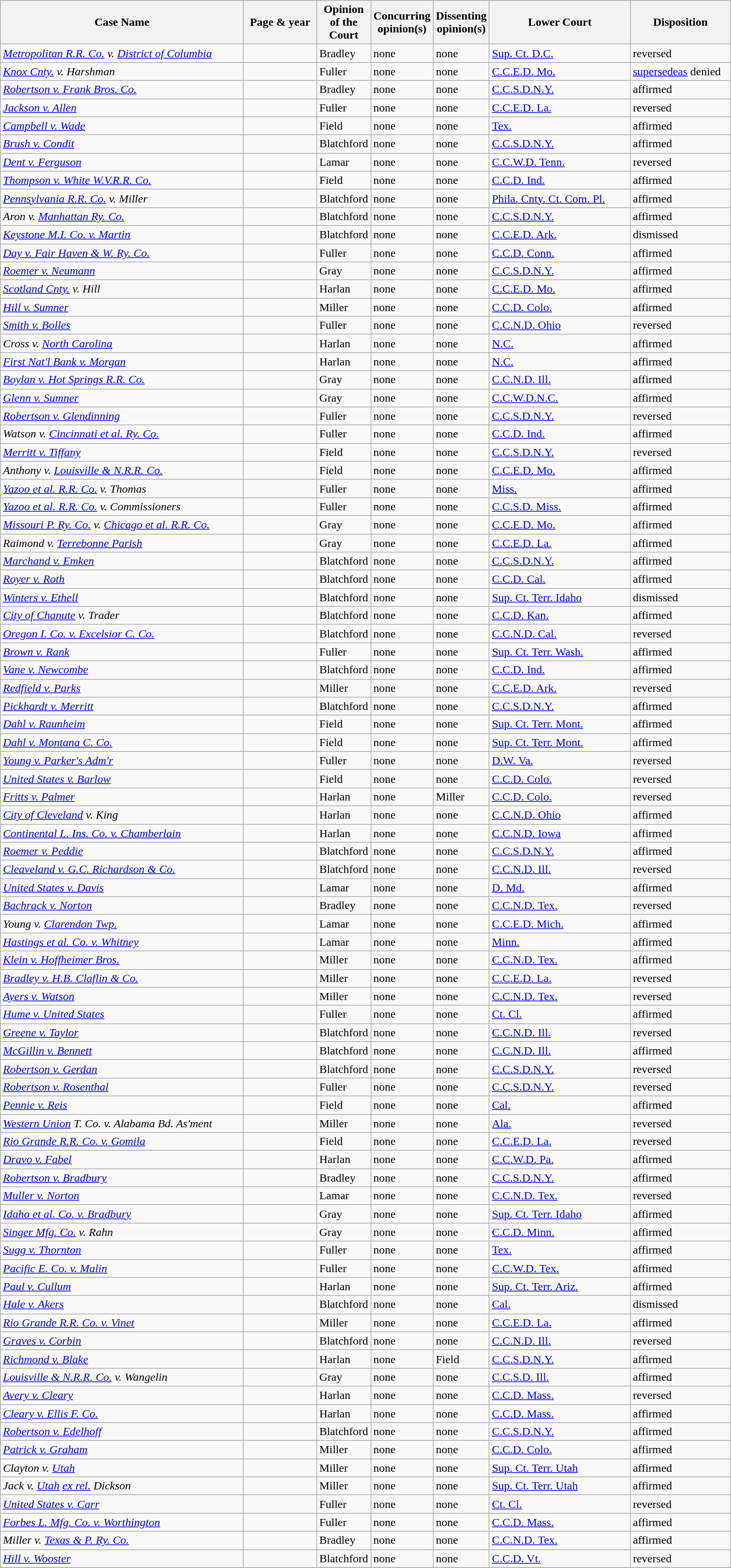<table class="wikitable sortable">
<tr>
<th scope="col" style="width: 333px;">Case Name</th>
<th scope="col" style="width: 95px;">Page & year</th>
<th scope="col" style="width: 10px;">Opinion of the Court</th>
<th scope="col" style="width: 10px;">Concurring opinion(s)</th>
<th scope="col" style="width: 10px;">Dissenting opinion(s)</th>
<th scope="col" style="width: 190px;">Lower Court</th>
<th scope="col" style="width: 133px;">Disposition</th>
</tr>
<tr>
<td><em><a href='#'>Metropolitan R.R. Co.</a> v. <a href='#'>District of Columbia</a></em></td>
<td align="right"></td>
<td>Bradley</td>
<td>none</td>
<td>none</td>
<td><a href='#'>Sup. Ct. D.C.</a></td>
<td>reversed</td>
</tr>
<tr>
<td><em><a href='#'>Knox Cnty.</a> v. Harshman</em></td>
<td align="right"></td>
<td>Fuller</td>
<td>none</td>
<td>none</td>
<td><a href='#'>C.C.E.D. Mo.</a></td>
<td><a href='#'>supersedeas</a> denied</td>
</tr>
<tr>
<td><em><a href='#'>Robertson v. Frank Bros. Co.</a></em></td>
<td align="right"></td>
<td>Bradley</td>
<td>none</td>
<td>none</td>
<td><a href='#'>C.C.S.D.N.Y.</a></td>
<td>affirmed</td>
</tr>
<tr>
<td><em><a href='#'>Jackson v. Allen</a></em></td>
<td align="right"></td>
<td>Fuller</td>
<td>none</td>
<td>none</td>
<td><a href='#'>C.C.E.D. La.</a></td>
<td>reversed</td>
</tr>
<tr>
<td><em><a href='#'>Campbell v. Wade</a></em></td>
<td align="right"></td>
<td>Field</td>
<td>none</td>
<td>none</td>
<td><a href='#'>Tex.</a></td>
<td>affirmed</td>
</tr>
<tr>
<td><em><a href='#'>Brush v. Condit</a></em></td>
<td align="right"></td>
<td>Blatchford</td>
<td>none</td>
<td>none</td>
<td><a href='#'>C.C.S.D.N.Y.</a></td>
<td>affirmed</td>
</tr>
<tr>
<td><em><a href='#'>Dent v. Ferguson</a></em></td>
<td align="right"></td>
<td>Lamar</td>
<td>none</td>
<td>none</td>
<td><a href='#'>C.C.W.D. Tenn.</a></td>
<td>reversed</td>
</tr>
<tr>
<td><em><a href='#'>Thompson v. White W.V.R.R. Co.</a></em></td>
<td align="right"></td>
<td>Field</td>
<td>none</td>
<td>none</td>
<td><a href='#'>C.C.D. Ind.</a></td>
<td>affirmed</td>
</tr>
<tr>
<td><em><a href='#'>Pennsylvania R.R. Co.</a> v. Miller</em></td>
<td align="right"></td>
<td>Blatchford</td>
<td>none</td>
<td>none</td>
<td><a href='#'>Phila. Cnty. Ct. Com. Pl.</a></td>
<td>affirmed</td>
</tr>
<tr>
<td><em>Aron v. <a href='#'>Manhattan Ry. Co.</a></em></td>
<td align="right"></td>
<td>Blatchford</td>
<td>none</td>
<td>none</td>
<td><a href='#'>C.C.S.D.N.Y.</a></td>
<td>affirmed</td>
</tr>
<tr>
<td><em><a href='#'>Keystone M.I. Co. v. Martin</a></em></td>
<td align="right"></td>
<td>Blatchford</td>
<td>none</td>
<td>none</td>
<td><a href='#'>C.C.E.D. Ark.</a></td>
<td>dismissed</td>
</tr>
<tr>
<td><em><a href='#'>Day v. Fair Haven & W. Ry. Co.</a></em></td>
<td align="right"></td>
<td>Fuller</td>
<td>none</td>
<td>none</td>
<td><a href='#'>C.C.D. Conn.</a></td>
<td>affirmed</td>
</tr>
<tr>
<td><em><a href='#'>Roemer v. Neumann</a></em></td>
<td align="right"></td>
<td>Gray</td>
<td>none</td>
<td>none</td>
<td><a href='#'>C.C.S.D.N.Y.</a></td>
<td>affirmed</td>
</tr>
<tr>
<td><em><a href='#'>Scotland Cnty.</a> v. Hill</em></td>
<td align="right"></td>
<td>Harlan</td>
<td>none</td>
<td>none</td>
<td><a href='#'>C.C.E.D. Mo.</a></td>
<td>affirmed</td>
</tr>
<tr>
<td><em><a href='#'>Hill v. Sumner</a></em></td>
<td align="right"></td>
<td>Miller</td>
<td>none</td>
<td>none</td>
<td><a href='#'>C.C.D. Colo.</a></td>
<td>affirmed</td>
</tr>
<tr>
<td><em><a href='#'>Smith v. Bolles</a></em></td>
<td align="right"></td>
<td>Fuller</td>
<td>none</td>
<td>none</td>
<td><a href='#'>C.C.N.D. Ohio</a></td>
<td>reversed</td>
</tr>
<tr>
<td><em>Cross v. <a href='#'>North Carolina</a></em></td>
<td align="right"></td>
<td>Harlan</td>
<td>none</td>
<td>none</td>
<td><a href='#'>N.C.</a></td>
<td>affirmed</td>
</tr>
<tr>
<td><em><a href='#'>First Nat'l Bank v. Morgan</a></em></td>
<td align="right"></td>
<td>Harlan</td>
<td>none</td>
<td>none</td>
<td><a href='#'>N.C.</a></td>
<td>affirmed</td>
</tr>
<tr>
<td><em><a href='#'>Boylan v. Hot Springs R.R. Co.</a></em></td>
<td align="right"></td>
<td>Gray</td>
<td>none</td>
<td>none</td>
<td><a href='#'>C.C.N.D. Ill.</a></td>
<td>affirmed</td>
</tr>
<tr>
<td><em><a href='#'>Glenn v. Sumner</a></em></td>
<td align="right"></td>
<td>Gray</td>
<td>none</td>
<td>none</td>
<td><a href='#'>C.C.W.D.N.C.</a></td>
<td>affirmed</td>
</tr>
<tr>
<td><em><a href='#'>Robertson v. Glendinning</a></em></td>
<td align="right"></td>
<td>Fuller</td>
<td>none</td>
<td>none</td>
<td><a href='#'>C.C.S.D.N.Y.</a></td>
<td>reversed</td>
</tr>
<tr>
<td><em>Watson v. <a href='#'>Cincinnati et al. Ry. Co.</a></em></td>
<td align="right"></td>
<td>Fuller</td>
<td>none</td>
<td>none</td>
<td><a href='#'>C.C.D. Ind.</a></td>
<td>affirmed</td>
</tr>
<tr>
<td><em><a href='#'>Merritt v. Tiffany</a></em></td>
<td align="right"></td>
<td>Field</td>
<td>none</td>
<td>none</td>
<td><a href='#'>C.C.S.D.N.Y.</a></td>
<td>reversed</td>
</tr>
<tr>
<td><em>Anthony v. <a href='#'>Louisville & N.R.R. Co.</a></em></td>
<td align="right"></td>
<td>Field</td>
<td>none</td>
<td>none</td>
<td><a href='#'>C.C.E.D. Mo.</a></td>
<td>affirmed</td>
</tr>
<tr>
<td><em><a href='#'>Yazoo et al. R.R. Co.</a> v. Thomas</em></td>
<td align="right"></td>
<td>Fuller</td>
<td>none</td>
<td>none</td>
<td><a href='#'>Miss.</a></td>
<td>affirmed</td>
</tr>
<tr>
<td><em><a href='#'>Yazoo et al. R.R. Co.</a> v. Commissioners</em></td>
<td align="right"></td>
<td>Fuller</td>
<td>none</td>
<td>none</td>
<td><a href='#'>C.C.S.D. Miss.</a></td>
<td>affirmed</td>
</tr>
<tr>
<td><em><a href='#'>Missouri P. Ry. Co.</a> v. <a href='#'>Chicago et al. R.R. Co.</a></em></td>
<td align="right"></td>
<td>Gray</td>
<td>none</td>
<td>none</td>
<td><a href='#'>C.C.E.D. Mo.</a></td>
<td>affirmed</td>
</tr>
<tr>
<td><em>Raimond v. <a href='#'>Terrebonne Parish</a></em></td>
<td align="right"></td>
<td>Gray</td>
<td>none</td>
<td>none</td>
<td><a href='#'>C.C.E.D. La.</a></td>
<td>affirmed</td>
</tr>
<tr>
<td><em><a href='#'>Marchand v. Emken</a></em></td>
<td align="right"></td>
<td>Blatchford</td>
<td>none</td>
<td>none</td>
<td><a href='#'>C.C.S.D.N.Y.</a></td>
<td>affirmed</td>
</tr>
<tr>
<td><em><a href='#'>Royer v. Roth</a></em></td>
<td align="right"></td>
<td>Blatchford</td>
<td>none</td>
<td>none</td>
<td><a href='#'>C.C.D. Cal.</a></td>
<td>affirmed</td>
</tr>
<tr>
<td><em><a href='#'>Winters v. Ethell</a></em></td>
<td align="right"></td>
<td>Blatchford</td>
<td>none</td>
<td>none</td>
<td><a href='#'>Sup. Ct. Terr. Idaho</a></td>
<td>dismissed</td>
</tr>
<tr>
<td><em><a href='#'>City of Chanute</a> v. Trader</em></td>
<td align="right"></td>
<td>Blatchford</td>
<td>none</td>
<td>none</td>
<td><a href='#'>C.C.D. Kan.</a></td>
<td>affirmed</td>
</tr>
<tr>
<td><em><a href='#'>Oregon I. Co. v. Excelsior C. Co.</a></em></td>
<td align="right"></td>
<td>Blatchford</td>
<td>none</td>
<td>none</td>
<td><a href='#'>C.C.N.D. Cal.</a></td>
<td>reversed</td>
</tr>
<tr>
<td><em><a href='#'>Brown v. Rank</a></em></td>
<td align="right"></td>
<td>Fuller</td>
<td>none</td>
<td>none</td>
<td><a href='#'>Sup. Ct. Terr. Wash.</a></td>
<td>affirmed</td>
</tr>
<tr>
<td><em><a href='#'>Vane v. Newcombe</a></em></td>
<td align="right"></td>
<td>Blatchford</td>
<td>none</td>
<td>none</td>
<td><a href='#'>C.C.D. Ind.</a></td>
<td>affirmed</td>
</tr>
<tr>
<td><em><a href='#'>Redfield v. Parks</a></em></td>
<td align="right"></td>
<td>Miller</td>
<td>none</td>
<td>none</td>
<td><a href='#'>C.C.E.D. Ark.</a></td>
<td>reversed</td>
</tr>
<tr>
<td><em><a href='#'>Pickhardt v. Merritt</a></em></td>
<td align="right"></td>
<td>Blatchford</td>
<td>none</td>
<td>none</td>
<td><a href='#'>C.C.S.D.N.Y.</a></td>
<td>affirmed</td>
</tr>
<tr>
<td><em><a href='#'>Dahl v. Raunheim</a></em></td>
<td align="right"></td>
<td>Field</td>
<td>none</td>
<td>none</td>
<td><a href='#'>Sup. Ct. Terr. Mont.</a></td>
<td>affirmed</td>
</tr>
<tr>
<td><em><a href='#'>Dahl v. Montana C. Co.</a></em></td>
<td align="right"></td>
<td>Field</td>
<td>none</td>
<td>none</td>
<td><a href='#'>Sup. Ct. Terr. Mont.</a></td>
<td>affirmed</td>
</tr>
<tr>
<td><em><a href='#'>Young v. Parker's Adm'r</a></em></td>
<td align="right"></td>
<td>Fuller</td>
<td>none</td>
<td>none</td>
<td><a href='#'>D.W. Va.</a></td>
<td>reversed</td>
</tr>
<tr>
<td><em><a href='#'>United States v. Barlow</a></em></td>
<td align="right"></td>
<td>Field</td>
<td>none</td>
<td>none</td>
<td><a href='#'>C.C.D. Colo.</a></td>
<td>reversed</td>
</tr>
<tr>
<td><em><a href='#'>Fritts v. Palmer</a></em></td>
<td align="right"></td>
<td>Harlan</td>
<td>none</td>
<td>Miller</td>
<td><a href='#'>C.C.D. Colo.</a></td>
<td>reversed</td>
</tr>
<tr>
<td><em><a href='#'>City of Cleveland</a> v. King</em></td>
<td align="right"></td>
<td>Harlan</td>
<td>none</td>
<td>none</td>
<td><a href='#'>C.C.N.D. Ohio</a></td>
<td>affirmed</td>
</tr>
<tr>
<td><em><a href='#'>Continental L. Ins. Co. v. Chamberlain</a></em></td>
<td align="right"></td>
<td>Harlan</td>
<td>none</td>
<td>none</td>
<td><a href='#'>C.C.N.D. Iowa</a></td>
<td>affirmed</td>
</tr>
<tr>
<td><em><a href='#'>Roemer v. Peddie</a></em></td>
<td align="right"></td>
<td>Blatchford</td>
<td>none</td>
<td>none</td>
<td><a href='#'>C.C.S.D.N.Y.</a></td>
<td>affirmed</td>
</tr>
<tr>
<td><em><a href='#'>Cleaveland v. G.C. Richardson & Co.</a></em></td>
<td align="right"></td>
<td>Blatchford</td>
<td>none</td>
<td>none</td>
<td><a href='#'>C.C.N.D. Ill.</a></td>
<td>reversed</td>
</tr>
<tr>
<td><em><a href='#'>United States v. Davis</a></em></td>
<td align="right"></td>
<td>Lamar</td>
<td>none</td>
<td>none</td>
<td><a href='#'>D. Md.</a></td>
<td>affirmed</td>
</tr>
<tr>
<td><em><a href='#'>Bachrack v. Norton</a></em></td>
<td align="right"></td>
<td>Bradley</td>
<td>none</td>
<td>none</td>
<td><a href='#'>C.C.N.D. Tex.</a></td>
<td>reversed</td>
</tr>
<tr>
<td><em>Young v. <a href='#'>Clarendon Twp.</a></em></td>
<td align="right"></td>
<td>Lamar</td>
<td>none</td>
<td>none</td>
<td><a href='#'>C.C.E.D. Mich.</a></td>
<td>affirmed</td>
</tr>
<tr>
<td><em><a href='#'>Hastings et al. Co. v. Whitney</a></em></td>
<td align="right"></td>
<td>Lamar</td>
<td>none</td>
<td>none</td>
<td><a href='#'>Minn.</a></td>
<td>affirmed</td>
</tr>
<tr>
<td><em><a href='#'>Klein v. Hoffheimer Bros.</a></em></td>
<td align="right"></td>
<td>Miller</td>
<td>none</td>
<td>none</td>
<td><a href='#'>C.C.N.D. Tex.</a></td>
<td>affirmed</td>
</tr>
<tr>
<td><em><a href='#'>Bradley v. H.B. Claflin & Co.</a></em></td>
<td align="right"></td>
<td>Miller</td>
<td>none</td>
<td>none</td>
<td><a href='#'>C.C.E.D. La.</a></td>
<td>reversed</td>
</tr>
<tr>
<td><em><a href='#'>Ayers v. Watson</a></em></td>
<td align="right"></td>
<td>Miller</td>
<td>none</td>
<td>none</td>
<td><a href='#'>C.C.N.D. Tex.</a></td>
<td>reversed</td>
</tr>
<tr>
<td><em><a href='#'>Hume v. United States</a></em></td>
<td align="right"></td>
<td>Fuller</td>
<td>none</td>
<td>none</td>
<td><a href='#'>Ct. Cl.</a></td>
<td>affirmed</td>
</tr>
<tr>
<td><em><a href='#'>Greene v. Taylor</a></em></td>
<td align="right"></td>
<td>Blatchford</td>
<td>none</td>
<td>none</td>
<td><a href='#'>C.C.N.D. Ill.</a></td>
<td>reversed</td>
</tr>
<tr>
<td><em><a href='#'>McGillin v. Bennett</a></em></td>
<td align="right"></td>
<td>Blatchford</td>
<td>none</td>
<td>none</td>
<td><a href='#'>C.C.N.D. Ill.</a></td>
<td>affirmed</td>
</tr>
<tr>
<td><em><a href='#'>Robertson v. Gerdan</a></em></td>
<td align="right"></td>
<td>Blatchford</td>
<td>none</td>
<td>none</td>
<td><a href='#'>C.C.S.D.N.Y.</a></td>
<td>reversed</td>
</tr>
<tr>
<td><em><a href='#'>Robertson v. Rosenthal</a></em></td>
<td align="right"></td>
<td>Fuller</td>
<td>none</td>
<td>none</td>
<td><a href='#'>C.C.S.D.N.Y.</a></td>
<td>reversed</td>
</tr>
<tr>
<td><em><a href='#'>Pennie v. Reis</a></em></td>
<td align="right"></td>
<td>Field</td>
<td>none</td>
<td>none</td>
<td><a href='#'>Cal.</a></td>
<td>affirmed</td>
</tr>
<tr>
<td><em><a href='#'>Western Union</a> T. Co. v. Alabama Bd. As'ment</em></td>
<td align="right"></td>
<td>Miller</td>
<td>none</td>
<td>none</td>
<td><a href='#'>Ala.</a></td>
<td>reversed</td>
</tr>
<tr>
<td><em><a href='#'>Rio Grande R.R. Co. v. Gomila</a></em></td>
<td align="right"></td>
<td>Field</td>
<td>none</td>
<td>none</td>
<td><a href='#'>C.C.E.D. La.</a></td>
<td>reversed</td>
</tr>
<tr>
<td><em><a href='#'>Dravo v. Fabel</a></em></td>
<td align="right"></td>
<td>Harlan</td>
<td>none</td>
<td>none</td>
<td><a href='#'>C.C.W.D. Pa.</a></td>
<td>affirmed</td>
</tr>
<tr>
<td><em><a href='#'>Robertson v. Bradbury</a></em></td>
<td align="right"></td>
<td>Bradley</td>
<td>none</td>
<td>none</td>
<td><a href='#'>C.C.S.D.N.Y.</a></td>
<td>affirmed</td>
</tr>
<tr>
<td><em><a href='#'>Muller v. Norton</a></em></td>
<td align="right"></td>
<td>Lamar</td>
<td>none</td>
<td>none</td>
<td><a href='#'>C.C.N.D. Tex.</a></td>
<td>reversed</td>
</tr>
<tr>
<td><em><a href='#'>Idaho et al. Co. v. Bradbury</a></em></td>
<td align="right"></td>
<td>Gray</td>
<td>none</td>
<td>none</td>
<td><a href='#'>Sup. Ct. Terr. Idaho</a></td>
<td>affirmed</td>
</tr>
<tr>
<td><em><a href='#'>Singer Mfg. Co.</a> v. Rahn</em></td>
<td align="right"></td>
<td>Gray</td>
<td>none</td>
<td>none</td>
<td><a href='#'>C.C.D. Minn.</a></td>
<td>affirmed</td>
</tr>
<tr>
<td><em><a href='#'>Sugg v. Thornton</a></em></td>
<td align="right"></td>
<td>Fuller</td>
<td>none</td>
<td>none</td>
<td><a href='#'>Tex.</a></td>
<td>affirmed</td>
</tr>
<tr>
<td><em><a href='#'>Pacific E. Co. v. Malin</a></em></td>
<td align="right"></td>
<td>Fuller</td>
<td>none</td>
<td>none</td>
<td><a href='#'>C.C.W.D. Tex.</a></td>
<td>affirmed</td>
</tr>
<tr>
<td><em><a href='#'>Paul v. Cullum</a></em></td>
<td align="right"></td>
<td>Harlan</td>
<td>none</td>
<td>none</td>
<td><a href='#'>Sup. Ct. Terr. Ariz.</a></td>
<td>affirmed</td>
</tr>
<tr>
<td><em><a href='#'>Hale v. Akers</a></em></td>
<td align="right"></td>
<td>Blatchford</td>
<td>none</td>
<td>none</td>
<td><a href='#'>Cal.</a></td>
<td>dismissed</td>
</tr>
<tr>
<td><em><a href='#'>Rio Grande R.R. Co. v. Vinet</a></em></td>
<td align="right"></td>
<td>Miller</td>
<td>none</td>
<td>none</td>
<td><a href='#'>C.C.E.D. La.</a></td>
<td>affirmed</td>
</tr>
<tr>
<td><em><a href='#'>Graves v. Corbin</a></em></td>
<td align="right"></td>
<td>Blatchford</td>
<td>none</td>
<td>none</td>
<td><a href='#'>C.C.N.D. Ill.</a></td>
<td>reversed</td>
</tr>
<tr>
<td><em><a href='#'>Richmond v. Blake</a></em></td>
<td align="right"></td>
<td>Harlan</td>
<td>none</td>
<td>Field</td>
<td><a href='#'>C.C.S.D.N.Y.</a></td>
<td>affirmed</td>
</tr>
<tr>
<td><em><a href='#'>Louisville & N.R.R. Co.</a> v. Wangelin</em></td>
<td align="right"></td>
<td>Gray</td>
<td>none</td>
<td>none</td>
<td><a href='#'>C.C.S.D. Ill.</a></td>
<td>affirmed</td>
</tr>
<tr>
<td><em><a href='#'>Avery v. Cleary</a></em></td>
<td align="right"></td>
<td>Harlan</td>
<td>none</td>
<td>none</td>
<td><a href='#'>C.C.D. Mass.</a></td>
<td>reversed</td>
</tr>
<tr>
<td><em><a href='#'>Cleary v. Ellis F. Co.</a></em></td>
<td align="right"></td>
<td>Harlan</td>
<td>none</td>
<td>none</td>
<td><a href='#'>C.C.D. Mass.</a></td>
<td>affirmed</td>
</tr>
<tr>
<td><em><a href='#'>Robertson v. Edelhoff</a></em></td>
<td align="right"></td>
<td>Blatchford</td>
<td>none</td>
<td>none</td>
<td><a href='#'>C.C.S.D.N.Y.</a></td>
<td>affirmed</td>
</tr>
<tr>
<td><em><a href='#'>Patrick v. Graham</a></em></td>
<td align="right"></td>
<td>Miller</td>
<td>none</td>
<td>none</td>
<td><a href='#'>C.C.D. Colo.</a></td>
<td>affirmed</td>
</tr>
<tr>
<td><em>Clayton v. <a href='#'>Utah </a></em></td>
<td align="right"></td>
<td>Miller</td>
<td>none</td>
<td>none</td>
<td><a href='#'>Sup. Ct. Terr. Utah</a></td>
<td>affirmed</td>
</tr>
<tr>
<td><em>Jack v. <a href='#'>Utah</a> <a href='#'>ex rel.</a> Dickson</em></td>
<td align="right"></td>
<td>Miller</td>
<td>none</td>
<td>none</td>
<td><a href='#'>Sup. Ct. Terr. Utah</a></td>
<td>affirmed</td>
</tr>
<tr>
<td><em><a href='#'>United States v. Carr</a></em></td>
<td align="right"></td>
<td>Fuller</td>
<td>none</td>
<td>none</td>
<td><a href='#'>Ct. Cl.</a></td>
<td>reversed</td>
</tr>
<tr>
<td><em><a href='#'>Forbes L. Mfg. Co. v. Worthington</a></em></td>
<td align="right"></td>
<td>Fuller</td>
<td>none</td>
<td>none</td>
<td><a href='#'>C.C.D. Mass.</a></td>
<td>affirmed</td>
</tr>
<tr>
<td><em>Miller v. <a href='#'>Texas & P. Ry. Co.</a></em></td>
<td align="right"></td>
<td>Bradley</td>
<td>none</td>
<td>none</td>
<td><a href='#'>C.C.N.D. Tex.</a></td>
<td>affirmed</td>
</tr>
<tr>
<td><em><a href='#'>Hill v. Wooster</a></em></td>
<td align="right"></td>
<td>Blatchford</td>
<td>none</td>
<td>none</td>
<td><a href='#'>C.C.D. Vt.</a></td>
<td>reversed</td>
</tr>
<tr>
</tr>
</table>
